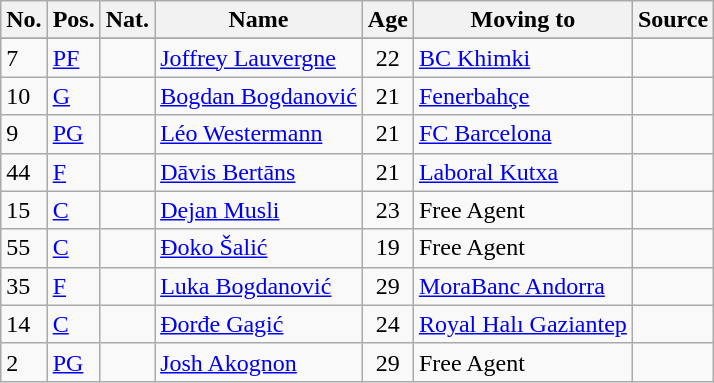<table class="wikitable">
<tr>
<th>No.</th>
<th>Pos.</th>
<th>Nat.</th>
<th>Name</th>
<th>Age</th>
<th>Moving to</th>
<th>Source</th>
</tr>
<tr>
</tr>
<tr>
<td>7</td>
<td><a href='#'>PF</a></td>
<td></td>
<td><a href='#'>Joffrey Lauvergne</a></td>
<td align=center>22</td>
<td> <a href='#'>BC Khimki</a></td>
<td align=center></td>
</tr>
<tr>
<td>10</td>
<td><a href='#'>G</a></td>
<td></td>
<td><a href='#'>Bogdan Bogdanović</a></td>
<td align=center>21</td>
<td> <a href='#'>Fenerbahçe</a></td>
<td align=center></td>
</tr>
<tr>
<td>9</td>
<td><a href='#'>PG</a></td>
<td></td>
<td><a href='#'>Léo Westermann</a></td>
<td align=center>21</td>
<td> <a href='#'>FC Barcelona</a></td>
<td align=center></td>
</tr>
<tr>
<td>44</td>
<td><a href='#'>F</a></td>
<td></td>
<td><a href='#'>Dāvis Bertāns</a></td>
<td align=center>21</td>
<td> <a href='#'>Laboral Kutxa</a></td>
<td align=center></td>
</tr>
<tr>
<td>15</td>
<td><a href='#'>C</a></td>
<td></td>
<td><a href='#'>Dejan Musli</a></td>
<td align=center>23</td>
<td>Free Agent</td>
<td align=center></td>
</tr>
<tr>
<td>55</td>
<td><a href='#'>C</a></td>
<td></td>
<td><a href='#'>Đoko Šalić</a></td>
<td align=center>19</td>
<td>Free Agent</td>
<td align=center></td>
</tr>
<tr>
<td>35</td>
<td><a href='#'>F</a></td>
<td></td>
<td><a href='#'>Luka Bogdanović</a></td>
<td align=center>29</td>
<td> <a href='#'>MoraBanc Andorra</a></td>
<td align=center></td>
</tr>
<tr>
<td>14</td>
<td><a href='#'>C</a></td>
<td></td>
<td><a href='#'>Đorđe Gagić</a></td>
<td align=center>24</td>
<td> <a href='#'>Royal Halı Gaziantep</a></td>
<td align=center></td>
</tr>
<tr>
<td>2</td>
<td><a href='#'>PG</a></td>
<td></td>
<td><a href='#'>Josh Akognon</a></td>
<td align=center>29</td>
<td>Free Agent</td>
<td align=center></td>
</tr>
</table>
